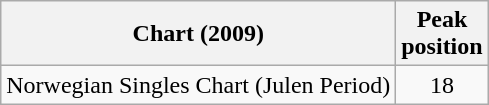<table class="wikitable">
<tr>
<th align="left">Chart (2009)</th>
<th align="left">Peak<br>position</th>
</tr>
<tr>
<td align="left">Norwegian Singles Chart (Julen Period)</td>
<td style="text-align:center;">18</td>
</tr>
</table>
